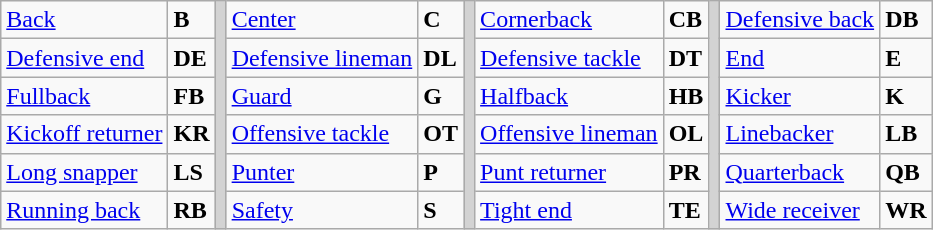<table class="wikitable">
<tr>
<td><a href='#'>Back</a></td>
<td><strong>B</strong></td>
<td rowSpan="6" style="background-color:lightgrey;"></td>
<td><a href='#'>Center</a></td>
<td><strong>C</strong></td>
<td rowSpan="6" style="background-color:lightgrey;"></td>
<td><a href='#'>Cornerback</a></td>
<td><strong>CB</strong></td>
<td rowSpan="6" style="background-color:lightgrey;"></td>
<td><a href='#'>Defensive back</a></td>
<td><strong>DB</strong></td>
</tr>
<tr>
<td><a href='#'>Defensive end</a></td>
<td><strong>DE</strong></td>
<td><a href='#'>Defensive lineman</a></td>
<td><strong>DL</strong></td>
<td><a href='#'>Defensive tackle</a></td>
<td><strong>DT</strong></td>
<td><a href='#'>End</a></td>
<td><strong>E</strong></td>
</tr>
<tr>
<td><a href='#'>Fullback</a></td>
<td><strong>FB</strong></td>
<td><a href='#'>Guard</a></td>
<td><strong>G</strong></td>
<td><a href='#'>Halfback</a></td>
<td><strong>HB</strong></td>
<td><a href='#'>Kicker</a></td>
<td><strong>K</strong></td>
</tr>
<tr>
<td><a href='#'>Kickoff returner</a></td>
<td><strong>KR</strong></td>
<td><a href='#'>Offensive tackle</a></td>
<td><strong>OT</strong></td>
<td><a href='#'>Offensive lineman</a></td>
<td><strong>OL</strong></td>
<td><a href='#'>Linebacker</a></td>
<td><strong>LB</strong></td>
</tr>
<tr>
<td><a href='#'>Long snapper</a></td>
<td><strong>LS</strong></td>
<td><a href='#'>Punter</a></td>
<td><strong>P</strong></td>
<td><a href='#'>Punt returner</a></td>
<td><strong>PR</strong></td>
<td><a href='#'>Quarterback</a></td>
<td><strong>QB</strong></td>
</tr>
<tr>
<td><a href='#'>Running back</a></td>
<td><strong>RB</strong></td>
<td><a href='#'>Safety</a></td>
<td><strong>S</strong></td>
<td><a href='#'>Tight end</a></td>
<td><strong>TE</strong></td>
<td><a href='#'>Wide receiver</a></td>
<td><strong>WR</strong></td>
</tr>
</table>
